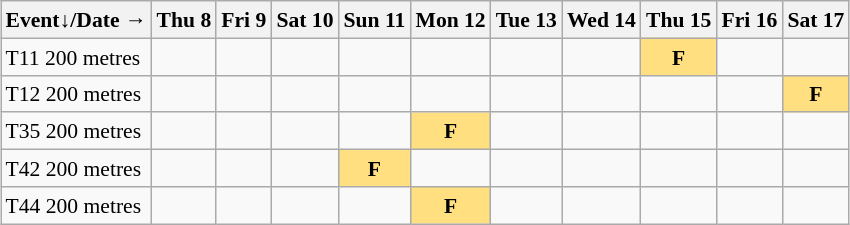<table class="wikitable" style="margin:0.5em auto; font-size:90%; line-height:1.25em;">
<tr align="center">
<th>Event↓/Date →</th>
<th>Thu 8</th>
<th>Fri 9</th>
<th>Sat 10</th>
<th>Sun 11</th>
<th>Mon 12</th>
<th>Tue 13</th>
<th>Wed 14</th>
<th>Thu 15</th>
<th>Fri 16</th>
<th>Sat 17</th>
</tr>
<tr align="center">
<td align="left">T11 200 metres</td>
<td></td>
<td></td>
<td></td>
<td></td>
<td></td>
<td></td>
<td></td>
<td bgcolor="#FFDF80"><strong>F</strong></td>
<td></td>
<td></td>
</tr>
<tr align="center">
<td align="left">T12 200 metres</td>
<td></td>
<td></td>
<td></td>
<td></td>
<td></td>
<td></td>
<td></td>
<td></td>
<td></td>
<td bgcolor="#FFDF80"><strong>F</strong></td>
</tr>
<tr align="center">
<td align="left">T35 200 metres</td>
<td></td>
<td></td>
<td></td>
<td></td>
<td bgcolor="#FFDF80"><strong>F</strong></td>
<td></td>
<td></td>
<td></td>
<td></td>
<td></td>
</tr>
<tr align="center">
<td align="left">T42 200 metres</td>
<td></td>
<td></td>
<td></td>
<td bgcolor="#FFDF80"><strong>F</strong></td>
<td></td>
<td></td>
<td></td>
<td></td>
<td></td>
<td></td>
</tr>
<tr align="center">
<td align="left">T44 200 metres</td>
<td></td>
<td></td>
<td></td>
<td></td>
<td bgcolor="#FFDF80"><strong>F</strong></td>
<td></td>
<td></td>
<td></td>
<td></td>
<td></td>
</tr>
</table>
